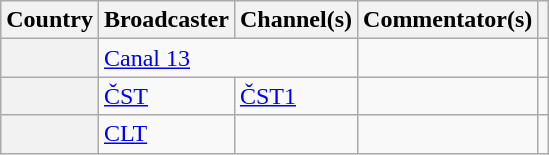<table class="wikitable plainrowheaders">
<tr>
<th scope="col">Country</th>
<th scope="col">Broadcaster</th>
<th scope="col">Channel(s)</th>
<th scope="col">Commentator(s)</th>
<th scope="col"></th>
</tr>
<tr>
<th scope="row"></th>
<td colspan="2"><a href='#'>Canal 13</a></td>
<td></td>
<td></td>
</tr>
<tr>
<th scope="row"></th>
<td><a href='#'>ČST</a></td>
<td><a href='#'>ČST1</a></td>
<td></td>
<td></td>
</tr>
<tr>
<th scope="row"></th>
<td><a href='#'>CLT</a></td>
<td></td>
<td></td>
<td></td>
</tr>
</table>
